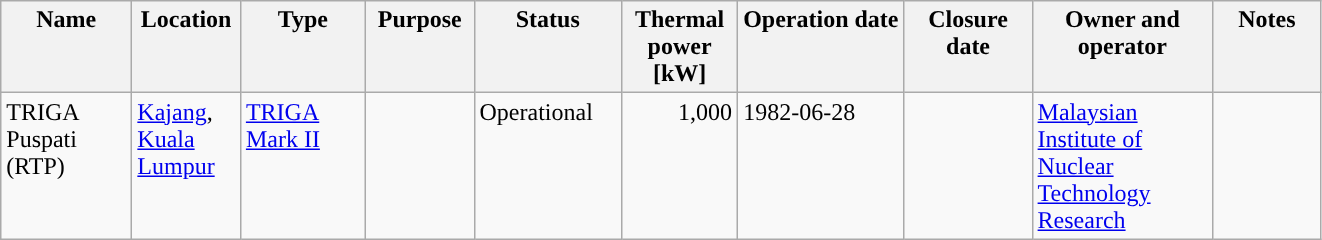<table class="wikitable" >
<tr valign="top">
<th width="80">Name</th>
<th width="65">Location</th>
<th width="76">Type</th>
<th width="65">Purpose</th>
<th width="91">Status</th>
<th width="70“">Thermal power [kW]</th>
<th width=„67“>Operation date</th>
<th width="78“">Closure date</th>
<th width="113“">Owner and operator</th>
<th width="65">Notes</th>
</tr>
<tr valign="top">
<td>TRIGA Puspati (RTP)</td>
<td><a href='#'>Kajang</a>, <a href='#'>Kuala Lumpur</a></td>
<td><a href='#'>TRIGA Mark II</a></td>
<td></td>
<td>Operational</td>
<td align="right">1,000</td>
<td>1982-06-28</td>
<td></td>
<td><a href='#'>Malaysian Institute of Nuclear Technology Research</a></td>
<td></td>
</tr>
</table>
